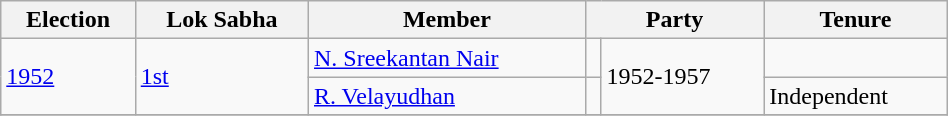<table class="wikitable sortable" width="50%">
<tr>
<th>Election</th>
<th>Lok Sabha</th>
<th>Member</th>
<th colspan="2">Party</th>
<th>Tenure</th>
</tr>
<tr>
<td rowspan=2><a href='#'>1952</a></td>
<td rowspan=2><a href='#'>1st</a></td>
<td><a href='#'>N. Sreekantan Nair</a></td>
<td></td>
<td rowspan=2>1952-1957</td>
</tr>
<tr>
<td><a href='#'>R. Velayudhan</a></td>
<td bgcolor=></td>
<td>Independent</td>
</tr>
<tr>
</tr>
</table>
